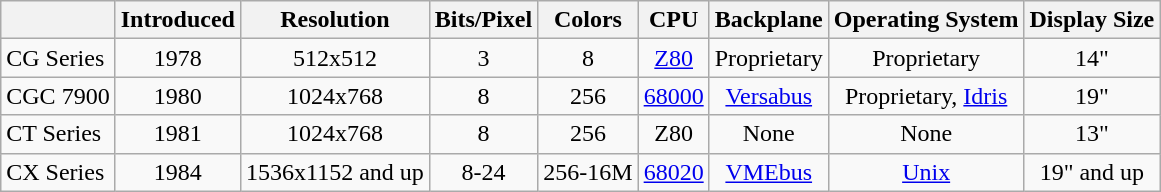<table class="wikitable">
<tr>
<th></th>
<th>Introduced</th>
<th>Resolution</th>
<th>Bits/Pixel</th>
<th>Colors</th>
<th>CPU</th>
<th>Backplane</th>
<th>Operating System</th>
<th>Display Size</th>
</tr>
<tr>
<td>CG Series</td>
<td align="center">1978</td>
<td align="center">512x512</td>
<td align="center">3</td>
<td align="center">8</td>
<td align="center"><a href='#'>Z80</a></td>
<td align="center">Proprietary</td>
<td align="center">Proprietary</td>
<td align="center">14"</td>
</tr>
<tr>
<td>CGC 7900</td>
<td align="center">1980</td>
<td align="center">1024x768</td>
<td align="center">8</td>
<td align="center">256</td>
<td align="center"><a href='#'>68000</a></td>
<td align="center"><a href='#'>Versabus</a></td>
<td align="center">Proprietary, <a href='#'>Idris</a></td>
<td align="center">19"</td>
</tr>
<tr>
<td>CT Series</td>
<td align="center">1981</td>
<td align="center">1024x768</td>
<td align="center">8</td>
<td align="center">256</td>
<td align="center">Z80</td>
<td align="center">None</td>
<td align="center">None</td>
<td align="center">13"</td>
</tr>
<tr>
<td>CX Series</td>
<td align="center">1984</td>
<td align="center">1536x1152 and up</td>
<td align="center">8-24</td>
<td align="center">256-16M</td>
<td align="center"><a href='#'>68020</a></td>
<td align="center"><a href='#'>VMEbus</a></td>
<td align="center"><a href='#'>Unix</a></td>
<td align="center">19" and up</td>
</tr>
</table>
